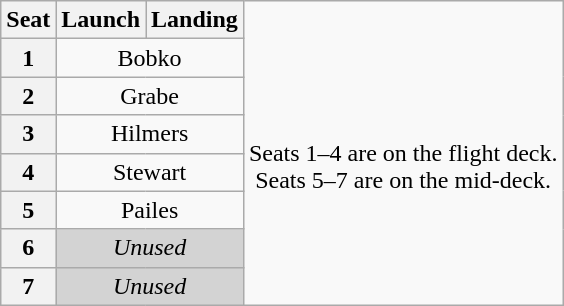<table class="wikitable" style="text-align:center">
<tr>
<th>Seat</th>
<th>Launch</th>
<th>Landing</th>
<td rowspan=8><br>Seats 1–4 are on the flight deck.<br>Seats 5–7 are on the mid-deck.</td>
</tr>
<tr>
<th>1</th>
<td colspan=2>Bobko</td>
</tr>
<tr>
<th>2</th>
<td colspan=2>Grabe</td>
</tr>
<tr>
<th>3</th>
<td colspan=2>Hilmers</td>
</tr>
<tr>
<th>4</th>
<td colspan=2>Stewart</td>
</tr>
<tr>
<th>5</th>
<td colspan=2>Pailes</td>
</tr>
<tr>
<th>6</th>
<td colspan=2 style="background-color:lightgray"><em>Unused</em></td>
</tr>
<tr>
<th>7</th>
<td colspan=2 style="background-color:lightgray"><em>Unused</em></td>
</tr>
</table>
